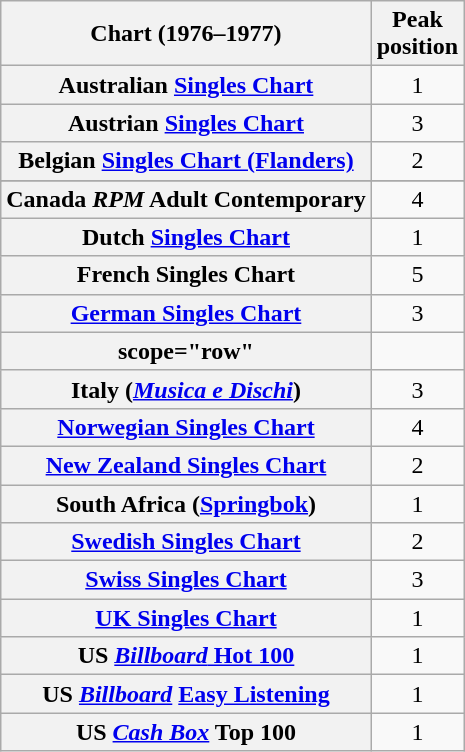<table class="wikitable plainrowheaders sortable" style="text-align:center;">
<tr>
<th scope="col">Chart (1976–1977)</th>
<th scope="col">Peak<br>position</th>
</tr>
<tr>
<th scope="row">Australian <a href='#'>Singles Chart</a></th>
<td>1</td>
</tr>
<tr>
<th scope="row">Austrian <a href='#'>Singles Chart</a></th>
<td>3</td>
</tr>
<tr>
<th scope="row">Belgian <a href='#'>Singles Chart (Flanders)</a></th>
<td>2</td>
</tr>
<tr>
</tr>
<tr>
<th scope="row">Canada <em>RPM</em> Adult Contemporary</th>
<td style="text-align:center;">4</td>
</tr>
<tr>
<th scope="row">Dutch <a href='#'>Singles Chart</a></th>
<td>1</td>
</tr>
<tr>
<th scope="row">French Singles Chart</th>
<td>5</td>
</tr>
<tr>
<th scope="row"><a href='#'>German Singles Chart</a></th>
<td>3</td>
</tr>
<tr>
<th>scope="row"</th>
</tr>
<tr>
<th scope="row">Italy (<em><a href='#'>Musica e Dischi</a></em>)</th>
<td>3</td>
</tr>
<tr>
<th scope="row"><a href='#'>Norwegian Singles Chart</a></th>
<td>4</td>
</tr>
<tr>
<th scope="row"><a href='#'>New Zealand Singles Chart</a></th>
<td>2</td>
</tr>
<tr>
<th scope="row">South Africa (<a href='#'>Springbok</a>)</th>
<td align="center">1</td>
</tr>
<tr>
<th scope="row"><a href='#'>Swedish Singles Chart</a></th>
<td>2</td>
</tr>
<tr>
<th scope="row"><a href='#'>Swiss Singles Chart</a></th>
<td>3</td>
</tr>
<tr>
<th scope="row"><a href='#'>UK Singles Chart</a></th>
<td>1</td>
</tr>
<tr>
<th scope="row">US <a href='#'><em>Billboard</em> Hot 100</a></th>
<td>1</td>
</tr>
<tr>
<th scope="row">US <em><a href='#'>Billboard</a></em> <a href='#'>Easy Listening</a></th>
<td>1</td>
</tr>
<tr>
<th scope="row">US <a href='#'><em>Cash Box</em></a> Top 100</th>
<td>1</td>
</tr>
</table>
